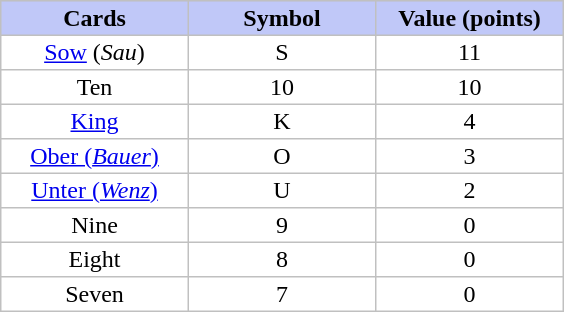<table cellpadding="2" style="background: #C0C0C0; margin-right: 1em; border-spacing: 1px;">
<tr align="center">
<td style="background: #c0c8f8;" ! width="120"><strong>Cards</strong></td>
<td style="background: #c0c8f8;" ! width="120"><strong>Symbol</strong></td>
<td style="background: #c0c8f8;" ! width="120"><strong>Value (points)</strong></td>
</tr>
<tr align="center">
<td style="background: #ffffff;"><a href='#'>Sow</a> (<em>Sau</em>)</td>
<td style="background: #ffffff;">S</td>
<td style="background: #ffffff;">11</td>
</tr>
<tr align="center">
<td style="background: #ffffff;">Ten</td>
<td style="background: #ffffff;">10</td>
<td style="background: #ffffff;">10</td>
</tr>
<tr align="center">
<td style="background: #ffffff;"><a href='#'>King</a></td>
<td style="background: #ffffff;">K</td>
<td style="background: #ffffff;">4</td>
</tr>
<tr align="center">
<td style="background: #ffffff;"><a href='#'>Ober (<em>Bauer</em>)</a></td>
<td style="background: #ffffff;">O</td>
<td style="background: #ffffff;">3</td>
</tr>
<tr align="center">
<td style="background: #ffffff;"><a href='#'>Unter (<em>Wenz</em>)</a></td>
<td style="background: #ffffff;">U</td>
<td style="background: #ffffff;">2</td>
</tr>
<tr align="center">
<td style="background: #ffffff;">Nine</td>
<td style="background: #ffffff;">9</td>
<td style="background: #ffffff;">0</td>
</tr>
<tr align="center">
<td style="background: #ffffff;">Eight</td>
<td style="background: #ffffff;">8</td>
<td style="background: #ffffff;">0</td>
</tr>
<tr align="center">
<td style="background: #ffffff;">Seven</td>
<td style="background: #ffffff;">7</td>
<td style="background: #ffffff;">0</td>
</tr>
</table>
